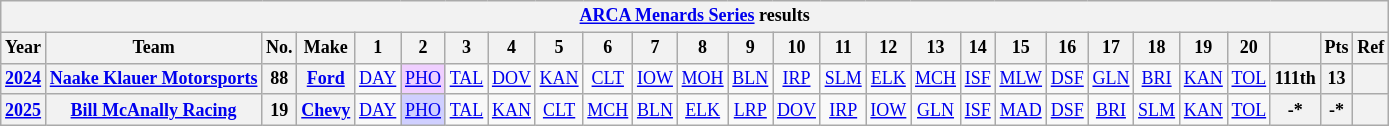<table class="wikitable" style="text-align:center; font-size:75%">
<tr>
<th colspan=27><a href='#'>ARCA Menards Series</a> results</th>
</tr>
<tr>
<th>Year</th>
<th>Team</th>
<th>No.</th>
<th>Make</th>
<th>1</th>
<th>2</th>
<th>3</th>
<th>4</th>
<th>5</th>
<th>6</th>
<th>7</th>
<th>8</th>
<th>9</th>
<th>10</th>
<th>11</th>
<th>12</th>
<th>13</th>
<th>14</th>
<th>15</th>
<th>16</th>
<th>17</th>
<th>18</th>
<th>19</th>
<th>20</th>
<th></th>
<th>Pts</th>
<th>Ref</th>
</tr>
<tr>
<th><a href='#'>2024</a></th>
<th><a href='#'>Naake Klauer Motorsports</a></th>
<th>88</th>
<th><a href='#'>Ford</a></th>
<td><a href='#'>DAY</a></td>
<td style="background:#EFCFFF;"><a href='#'>PHO</a><br></td>
<td><a href='#'>TAL</a></td>
<td><a href='#'>DOV</a></td>
<td><a href='#'>KAN</a></td>
<td><a href='#'>CLT</a></td>
<td><a href='#'>IOW</a></td>
<td><a href='#'>MOH</a></td>
<td><a href='#'>BLN</a></td>
<td><a href='#'>IRP</a></td>
<td><a href='#'>SLM</a></td>
<td><a href='#'>ELK</a></td>
<td><a href='#'>MCH</a></td>
<td><a href='#'>ISF</a></td>
<td><a href='#'>MLW</a></td>
<td><a href='#'>DSF</a></td>
<td><a href='#'>GLN</a></td>
<td><a href='#'>BRI</a></td>
<td><a href='#'>KAN</a></td>
<td><a href='#'>TOL</a></td>
<th>111th</th>
<th>13</th>
<th></th>
</tr>
<tr>
<th><a href='#'>2025</a></th>
<th><a href='#'>Bill McAnally Racing</a></th>
<th>19</th>
<th><a href='#'>Chevy</a></th>
<td><a href='#'>DAY</a></td>
<td style="background:#CFCFFF;"><a href='#'>PHO</a><br></td>
<td><a href='#'>TAL</a></td>
<td><a href='#'>KAN</a></td>
<td><a href='#'>CLT</a></td>
<td><a href='#'>MCH</a></td>
<td><a href='#'>BLN</a></td>
<td><a href='#'>ELK</a></td>
<td><a href='#'>LRP</a></td>
<td><a href='#'>DOV</a></td>
<td><a href='#'>IRP</a></td>
<td><a href='#'>IOW</a></td>
<td><a href='#'>GLN</a></td>
<td><a href='#'>ISF</a></td>
<td><a href='#'>MAD</a></td>
<td><a href='#'>DSF</a></td>
<td><a href='#'>BRI</a></td>
<td><a href='#'>SLM</a></td>
<td><a href='#'>KAN</a></td>
<td><a href='#'>TOL</a></td>
<th>-*</th>
<th>-*</th>
<th></th>
</tr>
</table>
